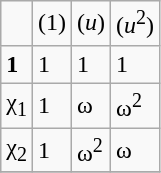<table class="wikitable">
<tr>
<td> </td>
<td>(1)</td>
<td>(<em>u</em>)</td>
<td>(<em>u</em><sup>2</sup>)</td>
</tr>
<tr>
<td><strong>1</strong></td>
<td>1</td>
<td>1</td>
<td>1</td>
</tr>
<tr>
<td>χ<sub>1</sub></td>
<td>1</td>
<td>ω</td>
<td>ω<sup>2</sup></td>
</tr>
<tr>
<td>χ<sub>2</sub></td>
<td>1</td>
<td>ω<sup>2</sup></td>
<td>ω</td>
</tr>
<tr>
</tr>
</table>
